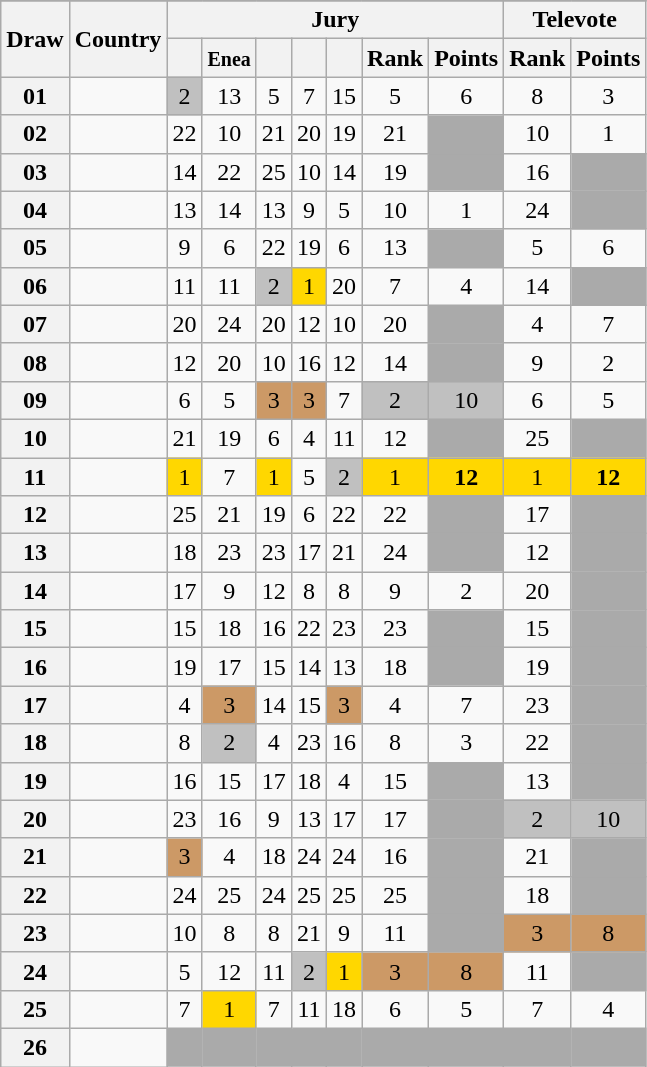<table class="sortable wikitable collapsible plainrowheaders" style="text-align:center;">
<tr>
</tr>
<tr>
<th scope="col" rowspan="2">Draw</th>
<th scope="col" rowspan="2">Country</th>
<th scope="col" colspan="7">Jury</th>
<th scope="col" colspan="2">Televote</th>
</tr>
<tr>
<th scope="col"><small></small></th>
<th scope="col"><small>Enea</small></th>
<th scope="col"><small></small></th>
<th scope="col"><small></small></th>
<th scope="col"><small></small></th>
<th scope="col">Rank</th>
<th scope="col">Points</th>
<th scope="col">Rank</th>
<th scope="col">Points</th>
</tr>
<tr>
<th scope="row" style="text-align:center;">01</th>
<td style="text-align:left;"></td>
<td style="background:silver;">2</td>
<td>13</td>
<td>5</td>
<td>7</td>
<td>15</td>
<td>5</td>
<td>6</td>
<td>8</td>
<td>3</td>
</tr>
<tr>
<th scope="row" style="text-align:center;">02</th>
<td style="text-align:left;"></td>
<td>22</td>
<td>10</td>
<td>21</td>
<td>20</td>
<td>19</td>
<td>21</td>
<td style="background:#AAAAAA;"></td>
<td>10</td>
<td>1</td>
</tr>
<tr>
<th scope="row" style="text-align:center;">03</th>
<td style="text-align:left;"></td>
<td>14</td>
<td>22</td>
<td>25</td>
<td>10</td>
<td>14</td>
<td>19</td>
<td style="background:#AAAAAA;"></td>
<td>16</td>
<td style="background:#AAAAAA;"></td>
</tr>
<tr>
<th scope="row" style="text-align:center;">04</th>
<td style="text-align:left;"></td>
<td>13</td>
<td>14</td>
<td>13</td>
<td>9</td>
<td>5</td>
<td>10</td>
<td>1</td>
<td>24</td>
<td style="background:#AAAAAA;"></td>
</tr>
<tr>
<th scope="row" style="text-align:center;">05</th>
<td style="text-align:left;"></td>
<td>9</td>
<td>6</td>
<td>22</td>
<td>19</td>
<td>6</td>
<td>13</td>
<td style="background:#AAAAAA;"></td>
<td>5</td>
<td>6</td>
</tr>
<tr>
<th scope="row" style="text-align:center;">06</th>
<td style="text-align:left;"></td>
<td>11</td>
<td>11</td>
<td style="background:silver;">2</td>
<td style="background:gold;">1</td>
<td>20</td>
<td>7</td>
<td>4</td>
<td>14</td>
<td style="background:#AAAAAA;"></td>
</tr>
<tr>
<th scope="row" style="text-align:center;">07</th>
<td style="text-align:left;"></td>
<td>20</td>
<td>24</td>
<td>20</td>
<td>12</td>
<td>10</td>
<td>20</td>
<td style="background:#AAAAAA;"></td>
<td>4</td>
<td>7</td>
</tr>
<tr>
<th scope="row" style="text-align:center;">08</th>
<td style="text-align:left;"></td>
<td>12</td>
<td>20</td>
<td>10</td>
<td>16</td>
<td>12</td>
<td>14</td>
<td style="background:#AAAAAA;"></td>
<td>9</td>
<td>2</td>
</tr>
<tr>
<th scope="row" style="text-align:center;">09</th>
<td style="text-align:left;"></td>
<td>6</td>
<td>5</td>
<td style="background:#CC9966;">3</td>
<td style="background:#CC9966;">3</td>
<td>7</td>
<td style="background:silver;">2</td>
<td style="background:silver;">10</td>
<td>6</td>
<td>5</td>
</tr>
<tr>
<th scope="row" style="text-align:center;">10</th>
<td style="text-align:left;"></td>
<td>21</td>
<td>19</td>
<td>6</td>
<td>4</td>
<td>11</td>
<td>12</td>
<td style="background:#AAAAAA;"></td>
<td>25</td>
<td style="background:#AAAAAA;"></td>
</tr>
<tr>
<th scope="row" style="text-align:center;">11</th>
<td style="text-align:left;"></td>
<td style="background:gold;">1</td>
<td>7</td>
<td style="background:gold;">1</td>
<td>5</td>
<td style="background:silver;">2</td>
<td style="background:gold;">1</td>
<td style="background:gold;"><strong>12</strong></td>
<td style="background:gold;">1</td>
<td style="background:gold;"><strong>12</strong></td>
</tr>
<tr>
<th scope="row" style="text-align:center;">12</th>
<td style="text-align:left;"></td>
<td>25</td>
<td>21</td>
<td>19</td>
<td>6</td>
<td>22</td>
<td>22</td>
<td style="background:#AAAAAA;"></td>
<td>17</td>
<td style="background:#AAAAAA;"></td>
</tr>
<tr>
<th scope="row" style="text-align:center;">13</th>
<td style="text-align:left;"></td>
<td>18</td>
<td>23</td>
<td>23</td>
<td>17</td>
<td>21</td>
<td>24</td>
<td style="background:#AAAAAA;"></td>
<td>12</td>
<td style="background:#AAAAAA;"></td>
</tr>
<tr>
<th scope="row" style="text-align:center;">14</th>
<td style="text-align:left;"></td>
<td>17</td>
<td>9</td>
<td>12</td>
<td>8</td>
<td>8</td>
<td>9</td>
<td>2</td>
<td>20</td>
<td style="background:#AAAAAA;"></td>
</tr>
<tr>
<th scope="row" style="text-align:center;">15</th>
<td style="text-align:left;"></td>
<td>15</td>
<td>18</td>
<td>16</td>
<td>22</td>
<td>23</td>
<td>23</td>
<td style="background:#AAAAAA;"></td>
<td>15</td>
<td style="background:#AAAAAA;"></td>
</tr>
<tr>
<th scope="row" style="text-align:center;">16</th>
<td style="text-align:left;"></td>
<td>19</td>
<td>17</td>
<td>15</td>
<td>14</td>
<td>13</td>
<td>18</td>
<td style="background:#AAAAAA;"></td>
<td>19</td>
<td style="background:#AAAAAA;"></td>
</tr>
<tr>
<th scope="row" style="text-align:center;">17</th>
<td style="text-align:left;"></td>
<td>4</td>
<td style="background:#CC9966;">3</td>
<td>14</td>
<td>15</td>
<td style="background:#CC9966;">3</td>
<td>4</td>
<td>7</td>
<td>23</td>
<td style="background:#AAAAAA;"></td>
</tr>
<tr>
<th scope="row" style="text-align:center;">18</th>
<td style="text-align:left;"></td>
<td>8</td>
<td style="background:silver;">2</td>
<td>4</td>
<td>23</td>
<td>16</td>
<td>8</td>
<td>3</td>
<td>22</td>
<td style="background:#AAAAAA;"></td>
</tr>
<tr>
<th scope="row" style="text-align:center;">19</th>
<td style="text-align:left;"></td>
<td>16</td>
<td>15</td>
<td>17</td>
<td>18</td>
<td>4</td>
<td>15</td>
<td style="background:#AAAAAA;"></td>
<td>13</td>
<td style="background:#AAAAAA;"></td>
</tr>
<tr>
<th scope="row" style="text-align:center;">20</th>
<td style="text-align:left;"></td>
<td>23</td>
<td>16</td>
<td>9</td>
<td>13</td>
<td>17</td>
<td>17</td>
<td style="background:#AAAAAA;"></td>
<td style="background:silver;">2</td>
<td style="background:silver;">10</td>
</tr>
<tr>
<th scope="row" style="text-align:center;">21</th>
<td style="text-align:left;"></td>
<td style="background:#CC9966;">3</td>
<td>4</td>
<td>18</td>
<td>24</td>
<td>24</td>
<td>16</td>
<td style="background:#AAAAAA;"></td>
<td>21</td>
<td style="background:#AAAAAA;"></td>
</tr>
<tr>
<th scope="row" style="text-align:center;">22</th>
<td style="text-align:left;"></td>
<td>24</td>
<td>25</td>
<td>24</td>
<td>25</td>
<td>25</td>
<td>25</td>
<td style="background:#AAAAAA;"></td>
<td>18</td>
<td style="background:#AAAAAA;"></td>
</tr>
<tr>
<th scope="row" style="text-align:center;">23</th>
<td style="text-align:left;"></td>
<td>10</td>
<td>8</td>
<td>8</td>
<td>21</td>
<td>9</td>
<td>11</td>
<td style="background:#AAAAAA;"></td>
<td style="background:#CC9966;">3</td>
<td style="background:#CC9966;">8</td>
</tr>
<tr>
<th scope="row" style="text-align:center;">24</th>
<td style="text-align:left;"></td>
<td>5</td>
<td>12</td>
<td>11</td>
<td style="background:silver;">2</td>
<td style="background:gold;">1</td>
<td style="background:#CC9966;">3</td>
<td style="background:#CC9966;">8</td>
<td>11</td>
<td style="background:#AAAAAA;"></td>
</tr>
<tr>
<th scope="row" style="text-align:center;">25</th>
<td style="text-align:left;"></td>
<td>7</td>
<td style="background:gold;">1</td>
<td>7</td>
<td>11</td>
<td>18</td>
<td>6</td>
<td>5</td>
<td>7</td>
<td>4</td>
</tr>
<tr class="sortbottom">
<th scope="row" style="text-align:center;">26</th>
<td style="text-align:left;"></td>
<td style="background:#AAAAAA;"></td>
<td style="background:#AAAAAA;"></td>
<td style="background:#AAAAAA;"></td>
<td style="background:#AAAAAA;"></td>
<td style="background:#AAAAAA;"></td>
<td style="background:#AAAAAA;"></td>
<td style="background:#AAAAAA;"></td>
<td style="background:#AAAAAA;"></td>
<td style="background:#AAAAAA;"></td>
</tr>
</table>
